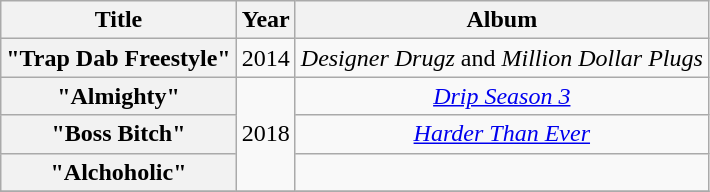<table class="wikitable plainrowheaders" style="text-align:center;">
<tr>
<th>Title</th>
<th>Year</th>
<th>Album</th>
</tr>
<tr>
<th scope="row">"Trap Dab Freestyle"<br></th>
<td>2014</td>
<td><em>Designer Drugz</em> and <em>Million Dollar Plugs</em></td>
</tr>
<tr>
<th scope="row">"Almighty"<br></th>
<td rowspan="3">2018</td>
<td><em><a href='#'>Drip Season 3</a></em></td>
</tr>
<tr>
<th scope="row">"Boss Bitch"<br></th>
<td><em><a href='#'>Harder Than Ever</a></em></td>
</tr>
<tr>
<th scope="row">"Alchoholic"<br></th>
<td></td>
</tr>
<tr>
</tr>
</table>
